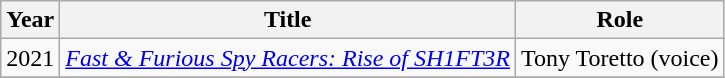<table class="wikitable sortable">
<tr>
<th>Year</th>
<th>Title</th>
<th>Role</th>
</tr>
<tr>
<td>2021</td>
<td><em><a href='#'>Fast & Furious Spy Racers: Rise of SH1FT3R</a></em></td>
<td>Tony Toretto (voice)</td>
</tr>
<tr>
</tr>
</table>
